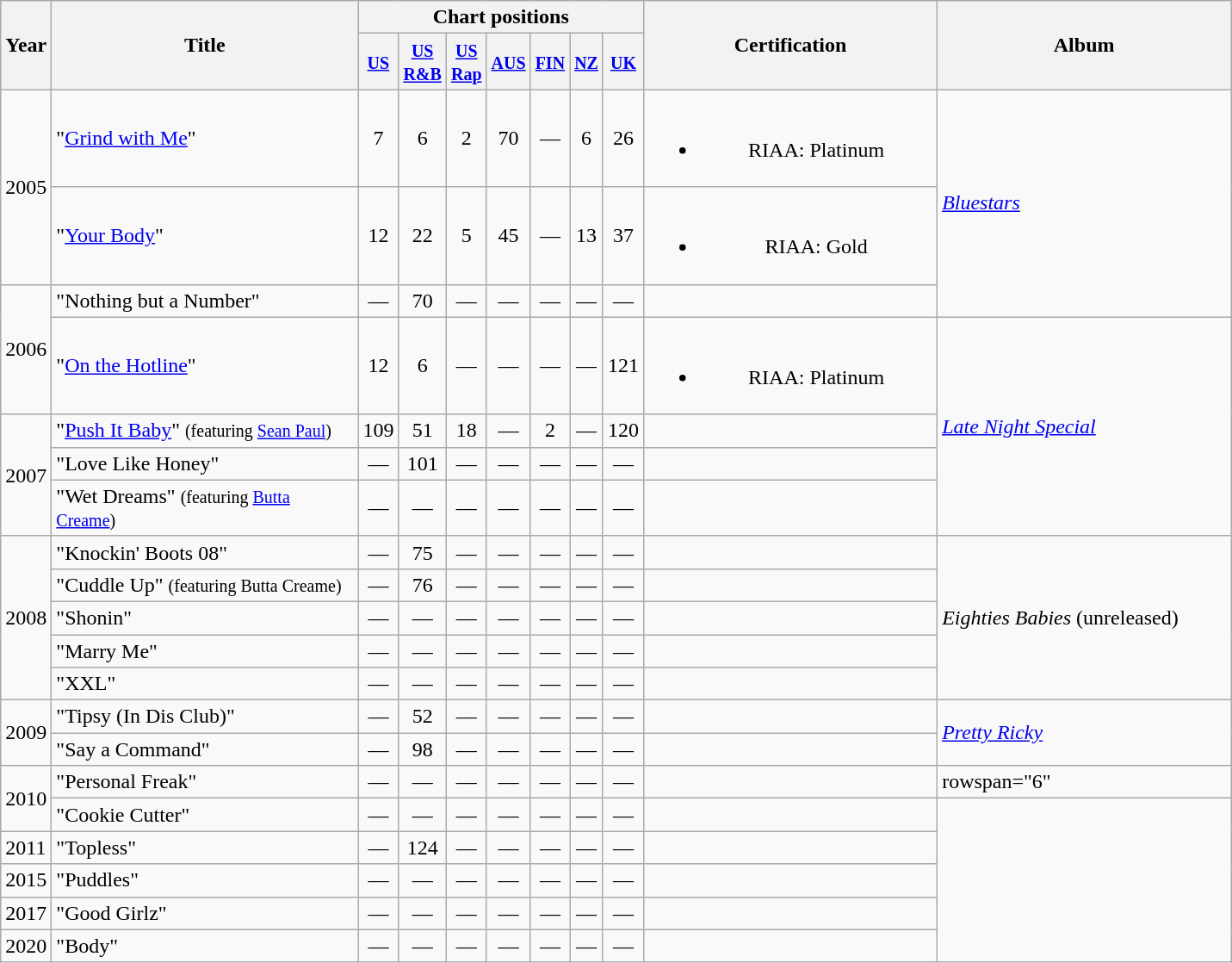<table class="wikitable">
<tr>
<th style="width:22px;" rowspan="2">Year</th>
<th style="width:230px;" rowspan="2">Title</th>
<th colspan="7">Chart positions</th>
<th style="width:220px;" rowspan="2">Certification</th>
<th style="width:220px;" rowspan="2">Album</th>
</tr>
<tr>
<th text-align:center; width:40px;"><small><a href='#'>US</a></small></th>
<th text-align:center; width:40px;"><small><a href='#'>US<br>R&B</a></small></th>
<th text-align:center; width:40px;"><small><a href='#'>US<br>Rap</a></small></th>
<th text-align:center; width:40px;"><small><a href='#'>AUS</a></small><br></th>
<th text-align:center; width:40px;"><small><a href='#'>FIN</a></small></th>
<th text-align:center; width:40px;"><small><a href='#'>NZ</a></small></th>
<th text-align:center; width:40px;"><small><a href='#'>UK</a></small><br></th>
</tr>
<tr>
<td rowspan="2">2005</td>
<td>"<a href='#'>Grind with Me</a>"</td>
<td style="text-align:center;">7</td>
<td style="text-align:center;">6</td>
<td style="text-align:center;">2</td>
<td style="text-align:center;">70</td>
<td style="text-align:center;">—</td>
<td style="text-align:center;">6</td>
<td style="text-align:center;">26</td>
<td style="text-align:center;"><br><ul><li>RIAA: Platinum</li></ul></td>
<td rowspan="3"><em><a href='#'>Bluestars</a></em></td>
</tr>
<tr>
<td>"<a href='#'>Your Body</a>"</td>
<td style="text-align:center;">12</td>
<td style="text-align:center;">22</td>
<td style="text-align:center;">5</td>
<td style="text-align:center;">45</td>
<td style="text-align:center;">—</td>
<td style="text-align:center;">13</td>
<td style="text-align:center;">37</td>
<td style="text-align:center;"><br><ul><li>RIAA: Gold</li></ul></td>
</tr>
<tr>
<td rowspan="2">2006</td>
<td>"Nothing but a Number"</td>
<td style="text-align:center;">—</td>
<td style="text-align:center;">70</td>
<td style="text-align:center;">—</td>
<td style="text-align:center;">—</td>
<td style="text-align:center;">—</td>
<td style="text-align:center;">—</td>
<td style="text-align:center;">—</td>
<td style="text-align:center;"></td>
</tr>
<tr>
<td>"<a href='#'>On the Hotline</a>"</td>
<td style="text-align:center;">12</td>
<td style="text-align:center;">6</td>
<td style="text-align:center;">—</td>
<td style="text-align:center;">—</td>
<td style="text-align:center;">—</td>
<td style="text-align:center;">—</td>
<td style="text-align:center;">121</td>
<td style="text-align:center;"><br><ul><li>RIAA: Platinum</li></ul></td>
<td rowspan="4"><em><a href='#'>Late Night Special</a></em></td>
</tr>
<tr>
<td rowspan="3">2007</td>
<td>"<a href='#'>Push It Baby</a>" <small>(featuring <a href='#'>Sean Paul</a>)</small></td>
<td style="text-align:center;">109</td>
<td style="text-align:center;">51</td>
<td style="text-align:center;">18</td>
<td style="text-align:center;">—</td>
<td style="text-align:center;">2</td>
<td style="text-align:center;">—</td>
<td style="text-align:center;">120</td>
<td style="text-align:center;"></td>
</tr>
<tr>
<td>"Love Like Honey"</td>
<td style="text-align:center;">—</td>
<td style="text-align:center;">101</td>
<td style="text-align:center;">—</td>
<td style="text-align:center;">—</td>
<td style="text-align:center;">—</td>
<td style="text-align:center;">—</td>
<td style="text-align:center;">—</td>
<td style="text-align:center;"></td>
</tr>
<tr>
<td>"Wet Dreams" <small>(featuring <a href='#'>Butta Creame</a>)</small></td>
<td style="text-align:center;">—</td>
<td style="text-align:center;">—</td>
<td style="text-align:center;">—</td>
<td style="text-align:center;">—</td>
<td style="text-align:center;">—</td>
<td style="text-align:center;">—</td>
<td style="text-align:center;">—</td>
<td style="text-align:center;"></td>
</tr>
<tr>
<td rowspan="5">2008</td>
<td>"Knockin' Boots 08"</td>
<td style="text-align:center;">—</td>
<td style="text-align:center;">75</td>
<td style="text-align:center;">—</td>
<td style="text-align:center;">—</td>
<td style="text-align:center;">—</td>
<td style="text-align:center;">—</td>
<td style="text-align:center;">—</td>
<td style="text-align:center;"></td>
<td rowspan="5"><em>Eighties Babies</em> (unreleased)</td>
</tr>
<tr>
<td>"Cuddle Up" <small>(featuring Butta Creame)</small></td>
<td style="text-align:center;">—</td>
<td style="text-align:center;">76</td>
<td style="text-align:center;">—</td>
<td style="text-align:center;">—</td>
<td style="text-align:center;">—</td>
<td style="text-align:center;">—</td>
<td style="text-align:center;">—</td>
<td style="text-align:center;"></td>
</tr>
<tr>
<td>"Shonin"</td>
<td style="text-align:center;">—</td>
<td style="text-align:center;">—</td>
<td style="text-align:center;">—</td>
<td style="text-align:center;">—</td>
<td style="text-align:center;">—</td>
<td style="text-align:center;">—</td>
<td style="text-align:center;">—</td>
<td style="text-align:center;"></td>
</tr>
<tr>
<td>"Marry Me"</td>
<td style="text-align:center;">—</td>
<td style="text-align:center;">—</td>
<td style="text-align:center;">—</td>
<td style="text-align:center;">—</td>
<td style="text-align:center;">—</td>
<td style="text-align:center;">—</td>
<td style="text-align:center;">—</td>
<td style="text-align:center;"></td>
</tr>
<tr>
<td>"XXL"</td>
<td style="text-align:center;">—</td>
<td style="text-align:center;">—</td>
<td style="text-align:center;">—</td>
<td style="text-align:center;">—</td>
<td style="text-align:center;">—</td>
<td style="text-align:center;">—</td>
<td style="text-align:center;">—</td>
<td style="text-align:center;"></td>
</tr>
<tr>
<td rowspan="2">2009</td>
<td>"Tipsy (In Dis Club)"</td>
<td style="text-align:center;">—</td>
<td style="text-align:center;">52</td>
<td style="text-align:center;">—</td>
<td style="text-align:center;">—</td>
<td style="text-align:center;">—</td>
<td style="text-align:center;">—</td>
<td style="text-align:center;">—</td>
<td style="text-align:center;"></td>
<td rowspan="2"><em><a href='#'>Pretty Ricky</a></em></td>
</tr>
<tr>
<td>"Say a Command"</td>
<td style="text-align:center;">—</td>
<td style="text-align:center;">98</td>
<td style="text-align:center;">—</td>
<td style="text-align:center;">—</td>
<td style="text-align:center;">—</td>
<td style="text-align:center;">—</td>
<td style="text-align:center;">—</td>
<td style="text-align:center;"></td>
</tr>
<tr>
<td rowspan="2">2010</td>
<td>"Personal Freak"<br></td>
<td style="text-align:center;">—</td>
<td style="text-align:center;">—</td>
<td style="text-align:center;">—</td>
<td style="text-align:center;">—</td>
<td style="text-align:center;">—</td>
<td style="text-align:center;">—</td>
<td style="text-align:center;">—</td>
<td style="text-align:center;"></td>
<td>rowspan="6" </td>
</tr>
<tr>
<td>"Cookie Cutter"</td>
<td style="text-align:center;">—</td>
<td style="text-align:center;">—</td>
<td style="text-align:center;">—</td>
<td style="text-align:center;">—</td>
<td style="text-align:center;">—</td>
<td style="text-align:center;">—</td>
<td style="text-align:center;">—</td>
<td style="text-align:center;"></td>
</tr>
<tr>
<td>2011</td>
<td>"Topless"</td>
<td style="text-align:center;">—</td>
<td style="text-align:center;">124</td>
<td style="text-align:center;">—</td>
<td style="text-align:center;">—</td>
<td style="text-align:center;">—</td>
<td style="text-align:center;">—</td>
<td style="text-align:center;">—</td>
<td style="text-align:center;"></td>
</tr>
<tr>
<td>2015</td>
<td>"Puddles"</td>
<td style="text-align:center;">—</td>
<td style="text-align:center;">—</td>
<td style="text-align:center;">—</td>
<td style="text-align:center;">—</td>
<td style="text-align:center;">—</td>
<td style="text-align:center;">—</td>
<td style="text-align:center;">—</td>
<td style="text-align:center;"></td>
</tr>
<tr>
<td>2017</td>
<td>"Good Girlz"</td>
<td style="text-align:center;">—</td>
<td style="text-align:center;">—</td>
<td style="text-align:center;">—</td>
<td style="text-align:center;">—</td>
<td style="text-align:center;">—</td>
<td style="text-align:center;">—</td>
<td style="text-align:center;">—</td>
<td style="text-align:center;"></td>
</tr>
<tr>
<td>2020</td>
<td>"Body"</td>
<td style="text-align:center;">—</td>
<td style="text-align:center;">—</td>
<td style="text-align:center;">—</td>
<td style="text-align:center;">—</td>
<td style="text-align:center;">—</td>
<td style="text-align:center;">—</td>
<td style="text-align:center;">—</td>
<td style="text-align:center;"></td>
</tr>
</table>
